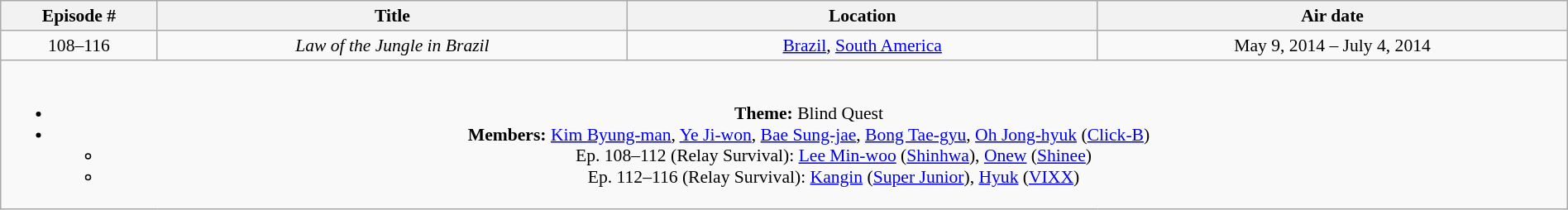<table class="wikitable" style="text-align:center; font-size:90%; width:100%;">
<tr>
<th width="10%">Episode #</th>
<th width="30%">Title</th>
<th width="30%">Location</th>
<th width="30%">Air date</th>
</tr>
<tr>
<td>108–116</td>
<td><em>Law of the Jungle in Brazil</em></td>
<td><a href='#'>Brazil</a>, <a href='#'>South America</a></td>
<td>May 9, 2014 – July 4, 2014</td>
</tr>
<tr>
<td colspan="4"><br><ul><li><strong>Theme:</strong> Blind Quest</li><li><strong>Members:</strong> <a href='#'>Kim Byung-man</a>, <a href='#'>Ye Ji-won</a>, <a href='#'>Bae Sung-jae</a>, <a href='#'>Bong Tae-gyu</a>, <a href='#'>Oh Jong-hyuk</a> (<a href='#'>Click-B</a>)<ul><li>Ep. 108–112 (Relay Survival): <a href='#'>Lee Min-woo</a> (<a href='#'>Shinhwa</a>), <a href='#'>Onew</a> (<a href='#'>Shinee</a>)</li><li>Ep. 112–116 (Relay Survival): <a href='#'>Kangin</a> (<a href='#'>Super Junior</a>), <a href='#'>Hyuk</a> (<a href='#'>VIXX</a>)</li></ul></li></ul></td>
</tr>
</table>
